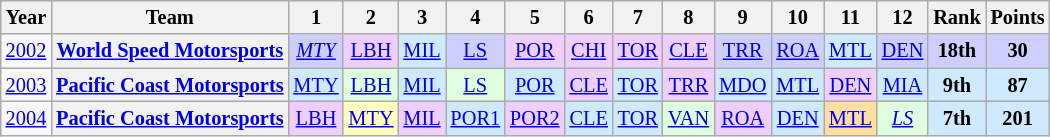<table class="wikitable" style="text-align:center; font-size:85%">
<tr>
<th>Year</th>
<th>Team</th>
<th>1</th>
<th>2</th>
<th>3</th>
<th>4</th>
<th>5</th>
<th>6</th>
<th>7</th>
<th>8</th>
<th>9</th>
<th>10</th>
<th>11</th>
<th>12</th>
<th>Rank</th>
<th>Points</th>
</tr>
<tr>
<td><a href='#'>2002</a></td>
<th nowrap><a href='#'>World Speed Motorsports</a></th>
<td style="background:#CFCFFF;"><em><a href='#'>MTY</a></em><br></td>
<td style="background:#EFCFFF;"><a href='#'>LBH</a><br></td>
<td style="background:#CFEAFF;"><a href='#'>MIL</a><br></td>
<td style="background:#CFCFFF;"><a href='#'>LS</a><br></td>
<td style="background:#EFCFFF;"><a href='#'>POR</a><br></td>
<td style="background:#EFCFFF;"><a href='#'>CHI</a><br></td>
<td style="background:#EFCFFF;"><a href='#'>TOR</a><br></td>
<td style="background:#EFCFFF;"><a href='#'>CLE</a><br></td>
<td style="background:#CFCFFF;"><a href='#'>TRR</a><br></td>
<td style="background:#CFCFFF;"><a href='#'>ROA</a><br></td>
<td style="background:#CFEAFF;"><a href='#'>MTL</a><br></td>
<td style="background:#CFCFFF;"><a href='#'>DEN</a><br></td>
<td style="background:#CFCFFF;"><strong>18th</strong></td>
<td style="background:#CFCFFF;"><strong>30</strong></td>
</tr>
<tr>
<td><a href='#'>2003</a></td>
<th nowrap><a href='#'>Pacific Coast Motorsports</a></th>
<td style="background:#CFEAFF;"><a href='#'>MTY</a><br></td>
<td style="background:#DFFFDF;"><a href='#'>LBH</a><br></td>
<td style="background:#CFEAFF;"><a href='#'>MIL</a><br></td>
<td style="background:#DFFFDF;"><a href='#'>LS</a><br></td>
<td style="background:#CFEAFF;"><a href='#'>POR</a><br></td>
<td style="background:#EFCFFF;"><a href='#'>CLE</a><br></td>
<td style="background:#CFEAFF;"><a href='#'>TOR</a><br></td>
<td style="background:#EFCFFF;"><a href='#'>TRR</a><br></td>
<td style="background:#CFEAFF;"><a href='#'>MDO</a><br></td>
<td style="background:#CFEAFF;"><a href='#'>MTL</a><br></td>
<td style="background:#EFCFFF;"><a href='#'>DEN</a><br></td>
<td style="background:#CFEAFF;"><a href='#'>MIA</a><br></td>
<td style="background:#CFEAFF;"><strong>9th</strong></td>
<td style="background:#CFEAFF;"><strong>87</strong></td>
</tr>
<tr>
<td><a href='#'>2004</a></td>
<th nowrap><a href='#'>Pacific Coast Motorsports</a></th>
<td style="background:#EFCFFF;"><a href='#'>LBH</a><br></td>
<td style="background:#FFFFBF;"><a href='#'>MTY</a><br></td>
<td style="background:#EFCFFF;"><a href='#'>MIL</a><br></td>
<td style="background:#CFEAFF;"><a href='#'>POR1</a><br></td>
<td style="background:#EFCFFF;"><a href='#'>POR2</a><br></td>
<td style="background:#CFEAFF;"><a href='#'>CLE</a><br></td>
<td style="background:#CFEAFF;"><a href='#'>TOR</a><br></td>
<td style="background:#DFFFDF;"><a href='#'>VAN</a><br></td>
<td style="background:#EFCFFF;"><a href='#'>ROA</a><br></td>
<td style="background:#CFEAFF;"><a href='#'>DEN</a><br></td>
<td style="background:#FFDF9F;"><a href='#'>MTL</a><br></td>
<td style="background:#DFFFDF;"><em><a href='#'>LS</a></em><br></td>
<td style="background:#CFEAFF;"><strong>7th</strong></td>
<td style="background:#CFEAFF;"><strong>201</strong></td>
</tr>
</table>
